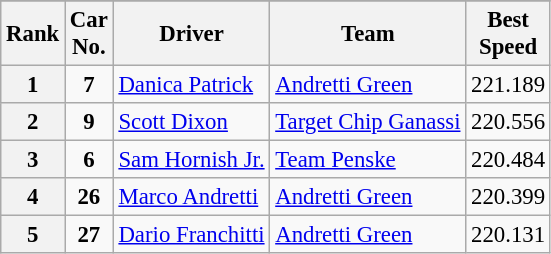<table class="wikitable" style="font-size:95%;">
<tr>
</tr>
<tr>
<th>Rank</th>
<th>Car<br>No.</th>
<th>Driver</th>
<th>Team</th>
<th>Best<br>Speed</th>
</tr>
<tr>
<th>1</th>
<td style="text-align:center"><strong>7</strong></td>
<td> <a href='#'>Danica Patrick</a></td>
<td><a href='#'>Andretti Green</a></td>
<td align=center>221.189</td>
</tr>
<tr>
<th>2</th>
<td style="text-align:center"><strong>9</strong></td>
<td> <a href='#'>Scott Dixon</a></td>
<td><a href='#'>Target Chip Ganassi</a></td>
<td align=center>220.556</td>
</tr>
<tr>
<th>3</th>
<td style="text-align:center"><strong>6</strong></td>
<td> <a href='#'>Sam Hornish Jr.</a></td>
<td><a href='#'>Team Penske</a></td>
<td align=center>220.484</td>
</tr>
<tr>
<th>4</th>
<td style="text-align:center"><strong>26</strong></td>
<td> <a href='#'>Marco Andretti</a></td>
<td><a href='#'>Andretti Green</a></td>
<td align=center>220.399</td>
</tr>
<tr>
<th>5</th>
<td style="text-align:center"><strong>27</strong></td>
<td> <a href='#'>Dario Franchitti</a></td>
<td><a href='#'>Andretti Green</a></td>
<td align=center>220.131</td>
</tr>
</table>
